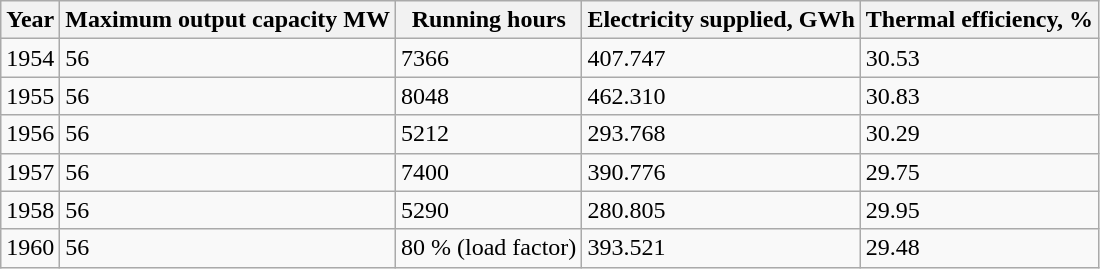<table class="wikitable">
<tr>
<th>Year</th>
<th>Maximum  output capacity MW</th>
<th>Running  hours</th>
<th>Electricity  supplied, GWh</th>
<th>Thermal  efficiency, %</th>
</tr>
<tr>
<td>1954</td>
<td>56</td>
<td>7366</td>
<td>407.747</td>
<td>30.53</td>
</tr>
<tr>
<td>1955</td>
<td>56</td>
<td>8048</td>
<td>462.310</td>
<td>30.83</td>
</tr>
<tr>
<td>1956</td>
<td>56</td>
<td>5212</td>
<td>293.768</td>
<td>30.29</td>
</tr>
<tr>
<td>1957</td>
<td>56</td>
<td>7400</td>
<td>390.776</td>
<td>29.75</td>
</tr>
<tr>
<td>1958</td>
<td>56</td>
<td>5290</td>
<td>280.805</td>
<td>29.95</td>
</tr>
<tr>
<td>1960</td>
<td>56</td>
<td>80 % (load factor)</td>
<td>393.521</td>
<td>29.48</td>
</tr>
</table>
